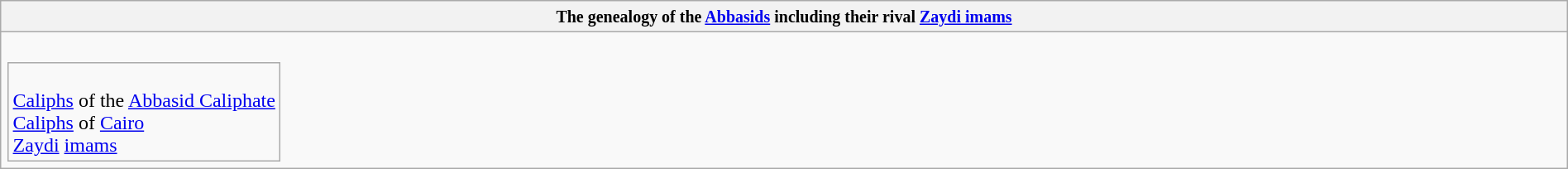<table class="wikitable collapsible collapsed" border="1" style="width:100%; text-align:center;">
<tr>
<th><small>The genealogy of the <a href='#'>Abbasids</a> including their rival <a href='#'>Zaydi imams</a> </small></th>
</tr>
<tr>
<td><br><table - style="vertical-align:top">
<tr>
<td colspan=100% style="text-align:left"><br> <a href='#'>Caliphs</a> of the <a href='#'>Abbasid Caliphate</a><br>
 <a href='#'>Caliphs</a> of <a href='#'>Cairo</a><br>
 <a href='#'>Zaydi</a> <a href='#'>imams</a></td>
</tr>
</table>





































































</td>
</tr>
</table>
